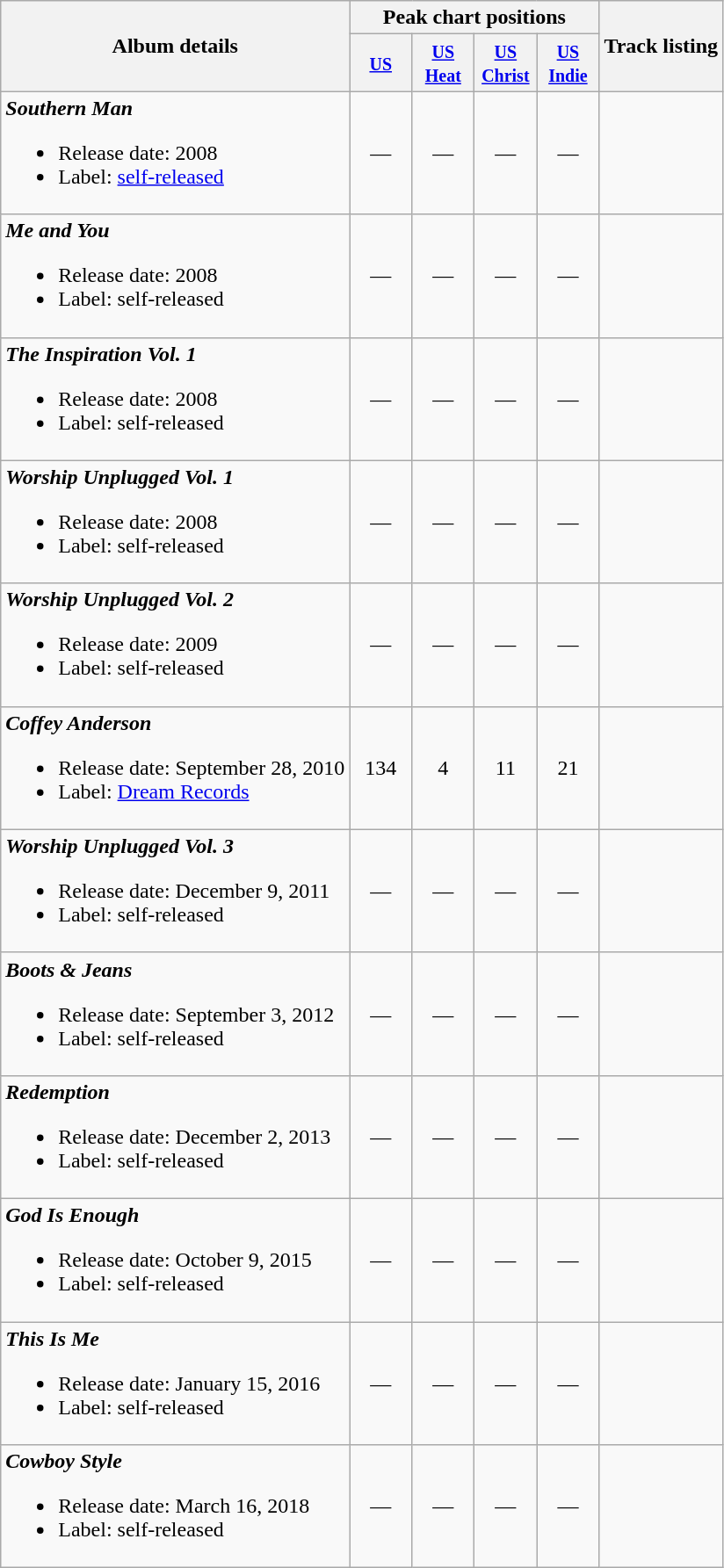<table class="wikitable">
<tr>
<th rowspan="2">Album details</th>
<th colspan="4">Peak chart positions</th>
<th rowspan="2">Track listing</th>
</tr>
<tr>
<th style="width:40px;"><small><a href='#'>US</a></small></th>
<th style="width:40px;"><small><a href='#'>US Heat</a></small></th>
<th style="width:40px;"><small><a href='#'>US Christ</a></small></th>
<th style="width:40px;"><small><a href='#'>US Indie</a></small></th>
</tr>
<tr>
<td><strong><em>Southern Man</em></strong><br><ul><li>Release date: 2008</li><li>Label: <a href='#'>self-released</a></li></ul></td>
<td style="text-align:center;">—</td>
<td style="text-align:center;">—</td>
<td style="text-align:center;">—</td>
<td style="text-align:center;">—</td>
<td><br></td>
</tr>
<tr>
<td><strong><em>Me and You</em></strong><br><ul><li>Release date: 2008</li><li>Label: self-released</li></ul></td>
<td style="text-align:center;">—</td>
<td style="text-align:center;">—</td>
<td style="text-align:center;">—</td>
<td style="text-align:center;">—</td>
<td><br></td>
</tr>
<tr>
<td><strong><em>The Inspiration Vol. 1</em></strong><br><ul><li>Release date: 2008</li><li>Label: self-released</li></ul></td>
<td style="text-align:center;">—</td>
<td style="text-align:center;">—</td>
<td style="text-align:center;">—</td>
<td style="text-align:center;">—</td>
<td><br></td>
</tr>
<tr>
<td><strong><em>Worship Unplugged Vol. 1</em></strong><br><ul><li>Release date: 2008</li><li>Label: self-released</li></ul></td>
<td style="text-align:center;">—</td>
<td style="text-align:center;">—</td>
<td style="text-align:center;">—</td>
<td style="text-align:center;">—</td>
<td><br></td>
</tr>
<tr>
<td><strong><em>Worship Unplugged Vol. 2</em></strong><br><ul><li>Release date: 2009</li><li>Label: self-released</li></ul></td>
<td style="text-align:center;">—</td>
<td style="text-align:center;">—</td>
<td style="text-align:center;">—</td>
<td style="text-align:center;">—</td>
<td><br></td>
</tr>
<tr>
<td><strong><em>Coffey Anderson</em></strong><br><ul><li>Release date: September 28, 2010</li><li>Label: <a href='#'>Dream Records</a></li></ul></td>
<td style="text-align:center;">134</td>
<td style="text-align:center;">4</td>
<td style="text-align:center;">11</td>
<td style="text-align:center;">21</td>
<td><br></td>
</tr>
<tr>
<td><strong><em>Worship Unplugged Vol. 3</em></strong><br><ul><li>Release date: December 9, 2011</li><li>Label: self-released</li></ul></td>
<td style="text-align:center;">—</td>
<td style="text-align:center;">—</td>
<td style="text-align:center;">—</td>
<td style="text-align:center;">—</td>
<td><br></td>
</tr>
<tr>
<td><strong><em>Boots & Jeans</em></strong><br><ul><li>Release date: September 3, 2012</li><li>Label: self-released</li></ul></td>
<td style="text-align:center;">—</td>
<td style="text-align:center;">—</td>
<td style="text-align:center;">—</td>
<td style="text-align:center;">—</td>
<td><br></td>
</tr>
<tr>
<td><strong><em>Redemption</em></strong><br><ul><li>Release date: December 2, 2013</li><li>Label: self-released</li></ul></td>
<td style="text-align:center;">—</td>
<td style="text-align:center;">—</td>
<td style="text-align:center;">—</td>
<td style="text-align:center;">—</td>
<td><br></td>
</tr>
<tr>
<td><strong><em>God Is Enough</em></strong><br><ul><li>Release date: October 9, 2015</li><li>Label: self-released</li></ul></td>
<td style="text-align:center;">—</td>
<td style="text-align:center;">—</td>
<td style="text-align:center;">—</td>
<td style="text-align:center;">—</td>
<td><br></td>
</tr>
<tr>
<td><strong><em>This Is Me</em></strong><br><ul><li>Release date: January 15, 2016</li><li>Label: self-released</li></ul></td>
<td style="text-align:center;">—</td>
<td style="text-align:center;">—</td>
<td style="text-align:center;">—</td>
<td style="text-align:center;">—</td>
<td><br></td>
</tr>
<tr>
<td><strong><em>Cowboy Style</em></strong><br><ul><li>Release date: March 16, 2018</li><li>Label: self-released</li></ul></td>
<td style="text-align:center;">—</td>
<td style="text-align:center;">—</td>
<td style="text-align:center;">—</td>
<td style="text-align:center;">—</td>
<td><br></td>
</tr>
</table>
